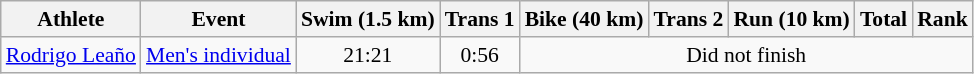<table class="wikitable" style="font-size:90%">
<tr>
<th>Athlete</th>
<th>Event</th>
<th>Swim (1.5 km)</th>
<th>Trans 1</th>
<th>Bike (40 km)</th>
<th>Trans 2</th>
<th>Run (10 km)</th>
<th>Total</th>
<th>Rank</th>
</tr>
<tr align=center>
<td align=left><a href='#'>Rodrigo Leaño</a></td>
<td align=left><a href='#'>Men's individual</a></td>
<td>21:21</td>
<td>0:56</td>
<td colspan="5">Did not finish</td>
</tr>
</table>
